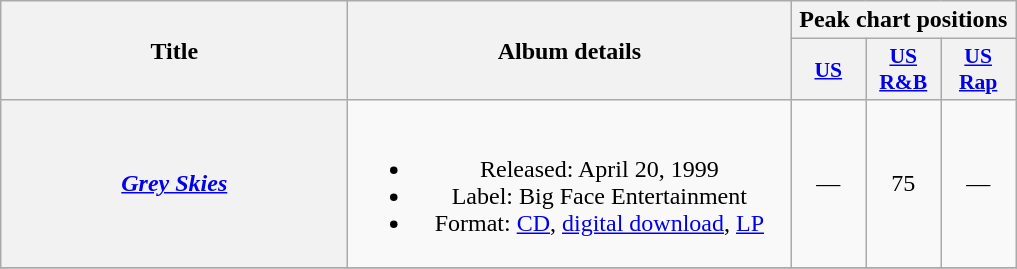<table class="wikitable plainrowheaders" style="text-align:center;" border="1">
<tr>
<th scope="col" rowspan="2" style="width:14em;">Title</th>
<th scope="col" rowspan="2" style="width:18em;">Album details</th>
<th scope="col" colspan="3">Peak chart positions</th>
</tr>
<tr>
<th scope="col" style="width:3em;font-size:90%;"><a href='#'>US</a><br></th>
<th scope="col" style="width:3em;font-size:90%;"><a href='#'>US R&B</a><br></th>
<th scope="col" style="width:3em;font-size:90%;"><a href='#'>US Rap</a><br></th>
</tr>
<tr>
<th scope="row"><em><a href='#'>Grey Skies</a></em></th>
<td><br><ul><li>Released: April 20, 1999</li><li>Label: Big Face Entertainment</li><li>Format: <a href='#'>CD</a>, <a href='#'>digital download</a>, <a href='#'>LP</a></li></ul></td>
<td>—</td>
<td>75</td>
<td>—</td>
</tr>
<tr>
</tr>
</table>
